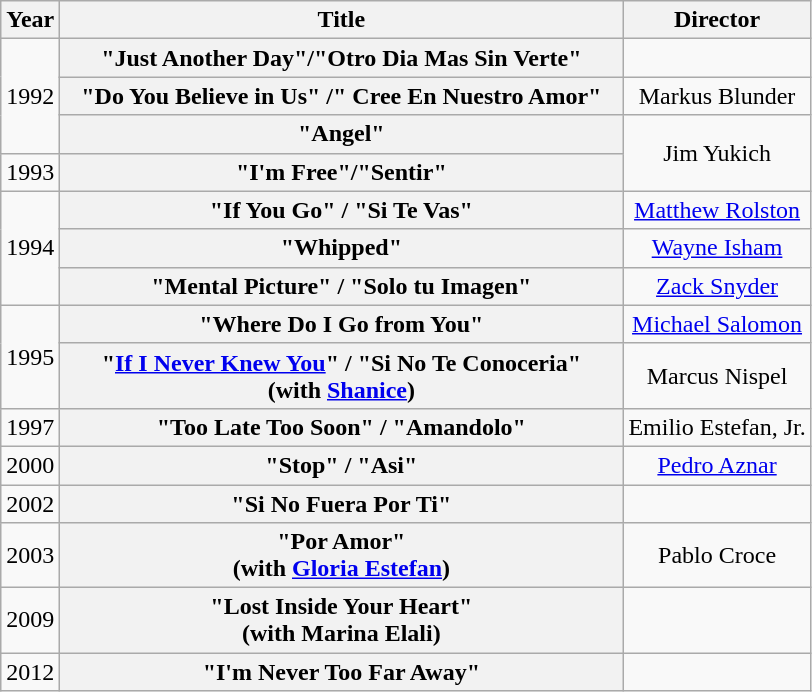<table class="wikitable plainrowheaders" style="text-align:center;" border="1">
<tr>
<th scope="col" style="width:1em;">Year</th>
<th scope="col" style="width:23em;">Title</th>
<th scope="col">Director</th>
</tr>
<tr>
<td rowspan="3">1992</td>
<th scope="row">"Just Another Day"/"Otro Dia Mas Sin Verte"</th>
<td></td>
</tr>
<tr>
<th scope="row">"Do You Believe in Us" /" Cree En Nuestro Amor"</th>
<td>Markus Blunder</td>
</tr>
<tr>
<th scope="row">"Angel"</th>
<td rowspan="2">Jim Yukich</td>
</tr>
<tr>
<td>1993</td>
<th scope="row">"I'm Free"/"Sentir"</th>
</tr>
<tr>
<td rowspan="3">1994</td>
<th scope="row">"If You Go" / "Si Te Vas"</th>
<td><a href='#'>Matthew Rolston</a></td>
</tr>
<tr>
<th scope="row">"Whipped"</th>
<td><a href='#'>Wayne Isham</a></td>
</tr>
<tr>
<th scope="row">"Mental Picture" / "Solo tu Imagen"</th>
<td><a href='#'>Zack Snyder</a></td>
</tr>
<tr>
<td rowspan="2">1995</td>
<th scope="row">"Where Do I Go from You"</th>
<td><a href='#'>Michael Salomon</a></td>
</tr>
<tr>
<th scope="row">"<a href='#'>If I Never Knew You</a>" / "Si No Te Conoceria"<br><span>(with <a href='#'>Shanice</a>)</span></th>
<td>Marcus Nispel</td>
</tr>
<tr>
<td>1997</td>
<th scope="row">"Too Late Too Soon" / "Amandolo"</th>
<td>Emilio Estefan, Jr.</td>
</tr>
<tr>
<td>2000</td>
<th scope="row">"Stop" / "Asi"</th>
<td><a href='#'>Pedro Aznar</a></td>
</tr>
<tr>
<td>2002</td>
<th scope="row">"Si No Fuera Por Ti"</th>
<td></td>
</tr>
<tr>
<td>2003</td>
<th scope="row">"Por Amor"<br><span>(with <a href='#'>Gloria Estefan</a>)</span></th>
<td>Pablo Croce</td>
</tr>
<tr>
<td>2009</td>
<th scope="row">"Lost Inside Your Heart"<br><span>(with Marina Elali)</span></th>
<td></td>
</tr>
<tr>
<td>2012</td>
<th scope="row">"I'm Never Too Far Away"</th>
<td></td>
</tr>
</table>
